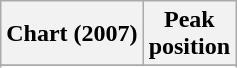<table class="wikitable sortable plainrowheaders" style="text-align: center;">
<tr>
<th>Chart (2007)</th>
<th>Peak<br>position</th>
</tr>
<tr>
</tr>
<tr>
</tr>
<tr>
</tr>
</table>
